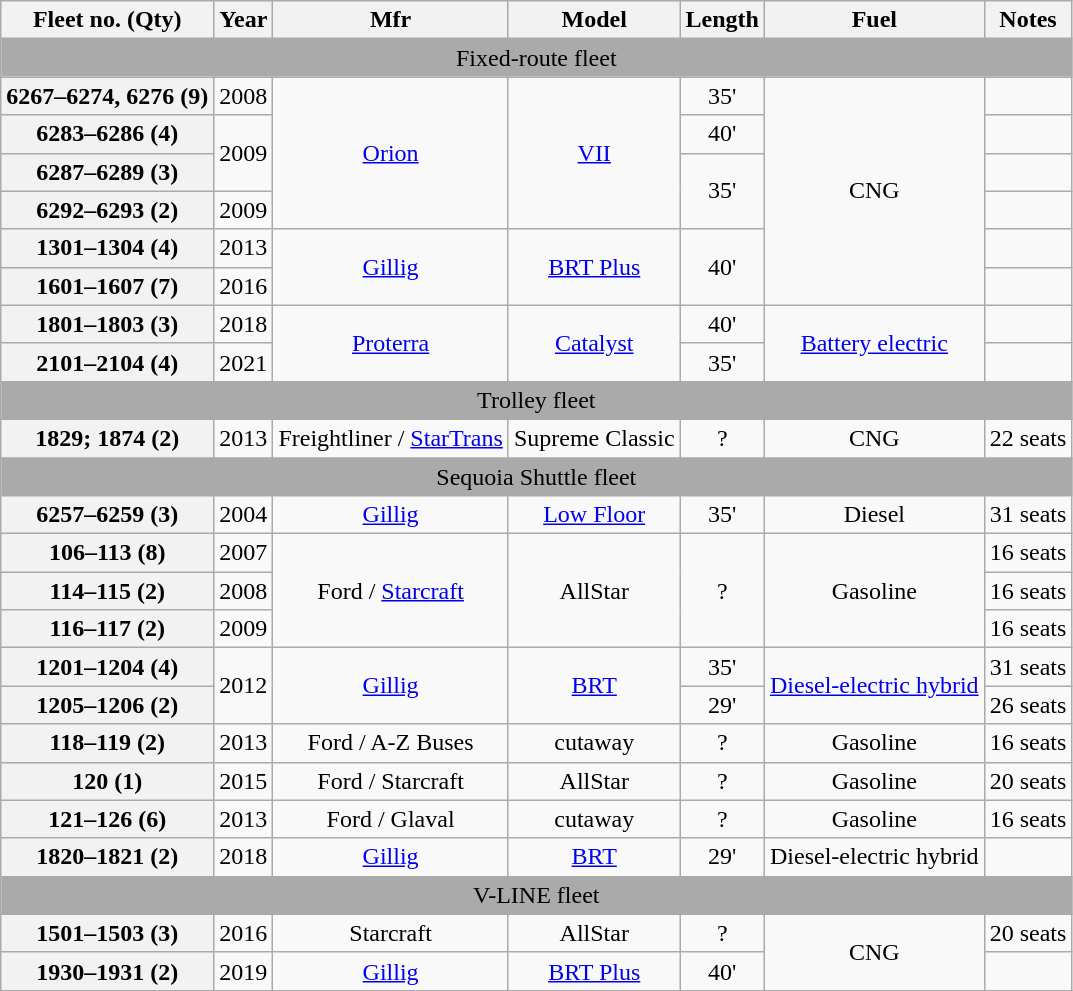<table class="wikitable sortable" style="font-size:100%;text-align:center">
<tr>
<th>Fleet no. (Qty)</th>
<th>Year</th>
<th>Mfr</th>
<th>Model</th>
<th>Length</th>
<th>Fuel</th>
<th class="unsortable">Notes</th>
</tr>
<tr>
<td colspan=7 style="background:#aaa">Fixed-route fleet</td>
</tr>
<tr>
<th>6267–6274, 6276 (9)</th>
<td>2008</td>
<td rowspan="4"><a href='#'>Orion</a></td>
<td rowspan="4"><a href='#'>VII</a></td>
<td>35'</td>
<td rowspan="6">CNG</td>
<td style="text-align:left"></td>
</tr>
<tr>
<th>6283–6286 (4)</th>
<td rowspan=2>2009</td>
<td>40'</td>
<td style="text-align:left"></td>
</tr>
<tr>
<th>6287–6289 (3)</th>
<td rowspan=2>35'</td>
<td style="text-align:left"></td>
</tr>
<tr>
<th>6292–6293 (2)</th>
<td>2009</td>
<td style="text-align:left"></td>
</tr>
<tr>
<th>1301–1304 (4)</th>
<td>2013</td>
<td rowspan=2><a href='#'>Gillig</a></td>
<td rowspan=2><a href='#'>BRT Plus</a></td>
<td rowspan="2">40'</td>
<td style="text-align:left"></td>
</tr>
<tr>
<th>1601–1607 (7)</th>
<td>2016</td>
<td style="text-align:left"></td>
</tr>
<tr>
<th>1801–1803 (3)</th>
<td>2018</td>
<td rowspan="2"><a href='#'>Proterra</a></td>
<td rowspan="2"><a href='#'>Catalyst</a></td>
<td>40'</td>
<td rowspan="2"><a href='#'>Battery electric</a></td>
<td style="text-align:left"></td>
</tr>
<tr>
<th>2101–2104 (4)</th>
<td>2021</td>
<td>35'</td>
<td></td>
</tr>
<tr>
<td colspan=7 style="background:#aaa">Trolley fleet</td>
</tr>
<tr>
<th>1829; 1874 (2)</th>
<td>2013</td>
<td>Freightliner / <a href='#'>StarTrans</a></td>
<td>Supreme Classic</td>
<td>?</td>
<td>CNG</td>
<td style="text-align:left">22 seats</td>
</tr>
<tr>
<td colspan=7 style="background:#aaa">Sequoia Shuttle fleet</td>
</tr>
<tr>
<th>6257–6259 (3)</th>
<td>2004</td>
<td><a href='#'>Gillig</a></td>
<td><a href='#'>Low Floor</a></td>
<td>35'</td>
<td>Diesel</td>
<td>31 seats</td>
</tr>
<tr>
<th>106–113 (8)</th>
<td>2007</td>
<td rowspan="3">Ford / <a href='#'>Starcraft</a></td>
<td rowspan="3">AllStar</td>
<td rowspan="3">?</td>
<td rowspan="3">Gasoline</td>
<td style="text-align:left">16 seats</td>
</tr>
<tr>
<th>114–115 (2)</th>
<td>2008</td>
<td style="text-align:left">16 seats</td>
</tr>
<tr>
<th>116–117 (2)</th>
<td>2009</td>
<td style="text-align:left">16 seats</td>
</tr>
<tr>
<th>1201–1204 (4)</th>
<td rowspan="2">2012</td>
<td rowspan="2"><a href='#'>Gillig</a></td>
<td rowspan="2"><a href='#'>BRT</a></td>
<td>35'</td>
<td rowspan="2"><a href='#'>Diesel-electric hybrid</a></td>
<td style="text-align:left">31 seats</td>
</tr>
<tr>
<th>1205–1206 (2)</th>
<td>29'</td>
<td style="text-align:left">26 seats</td>
</tr>
<tr>
<th>118–119 (2)</th>
<td>2013</td>
<td>Ford / A-Z Buses</td>
<td>cutaway</td>
<td>?</td>
<td>Gasoline</td>
<td style="text-align:left">16 seats</td>
</tr>
<tr>
<th>120 (1)</th>
<td>2015</td>
<td>Ford / Starcraft</td>
<td>AllStar</td>
<td>?</td>
<td>Gasoline</td>
<td style="text-align:left">20 seats</td>
</tr>
<tr>
<th>121–126 (6)</th>
<td>2013</td>
<td>Ford / Glaval</td>
<td>cutaway</td>
<td>?</td>
<td>Gasoline</td>
<td style="text-align:left">16 seats</td>
</tr>
<tr>
<th>1820–1821 (2)</th>
<td>2018</td>
<td><a href='#'>Gillig</a></td>
<td><a href='#'>BRT</a></td>
<td>29'</td>
<td>Diesel-electric hybrid</td>
<td></td>
</tr>
<tr>
<td colspan=7 style="background:#aaa">V-LINE fleet</td>
</tr>
<tr>
<th>1501–1503 (3)</th>
<td>2016</td>
<td>Starcraft</td>
<td>AllStar</td>
<td>?</td>
<td rowspan=2>CNG</td>
<td style="text-align:left">20 seats</td>
</tr>
<tr>
<th>1930–1931 (2)</th>
<td>2019</td>
<td><a href='#'>Gillig</a></td>
<td><a href='#'>BRT Plus</a></td>
<td>40'</td>
<td style="text-align:left"></td>
</tr>
</table>
